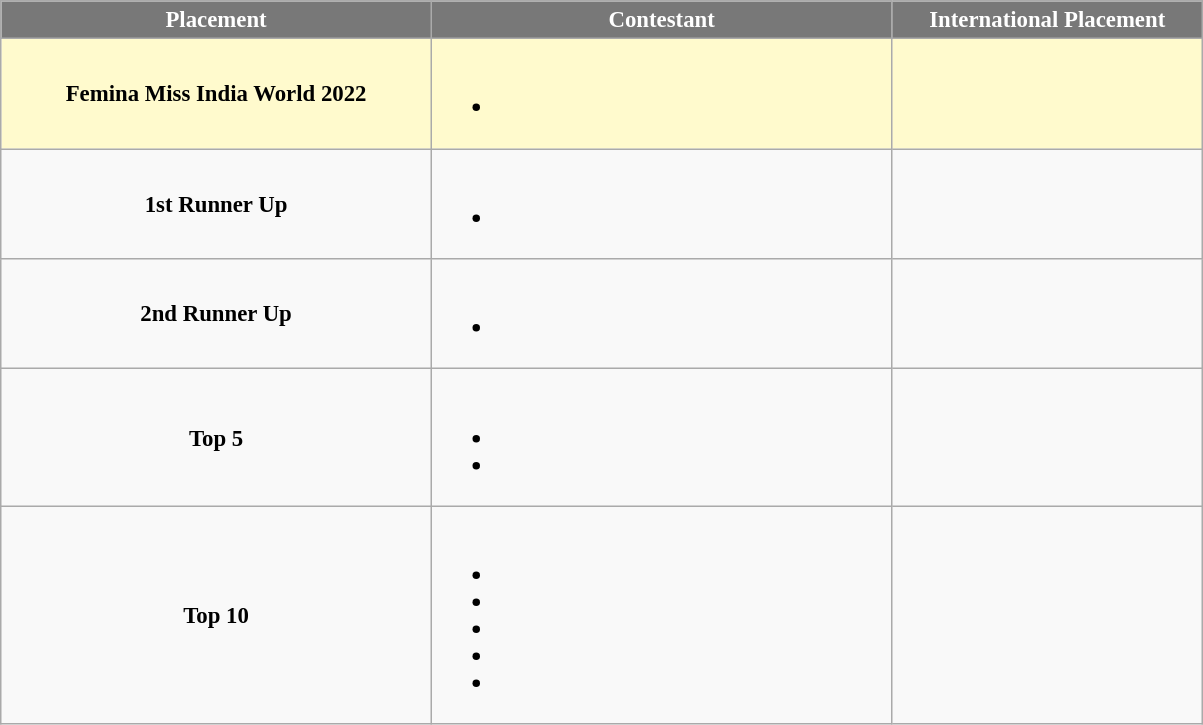<table class="wikitable sortable" style="font-size: 95%;">
<tr>
<th style="width:280px;background-color:#787878;color:#FFFFFF;">Placement</th>
<th style="width:300px;background-color:#787878;color:#FFFFFF;">Contestant</th>
<th style="width:200px;background-color:#787878;color:#FFFFFF;">International Placement</th>
</tr>
<tr align="center" style="background:#FFFACD;">
<td><strong>Femina Miss India World 2022</strong></td>
<td><br><ul><li></li></ul></td>
<td></td>
</tr>
<tr align="center">
<td><strong>1st Runner Up</strong></td>
<td><br><ul><li></li></ul></td>
<td></td>
</tr>
<tr align="center">
<td><strong>2nd Runner Up</strong></td>
<td><br><ul><li></li></ul></td>
<td></td>
</tr>
<tr align="center">
<td><strong>Top 5</strong></td>
<td><br><ul><li></li><li></li></ul></td>
<td></td>
</tr>
<tr align="center">
<td><strong>Top 10</strong></td>
<td><br><ul><li></li><li></li><li></li><li></li><li></li></ul></td>
</tr>
</table>
